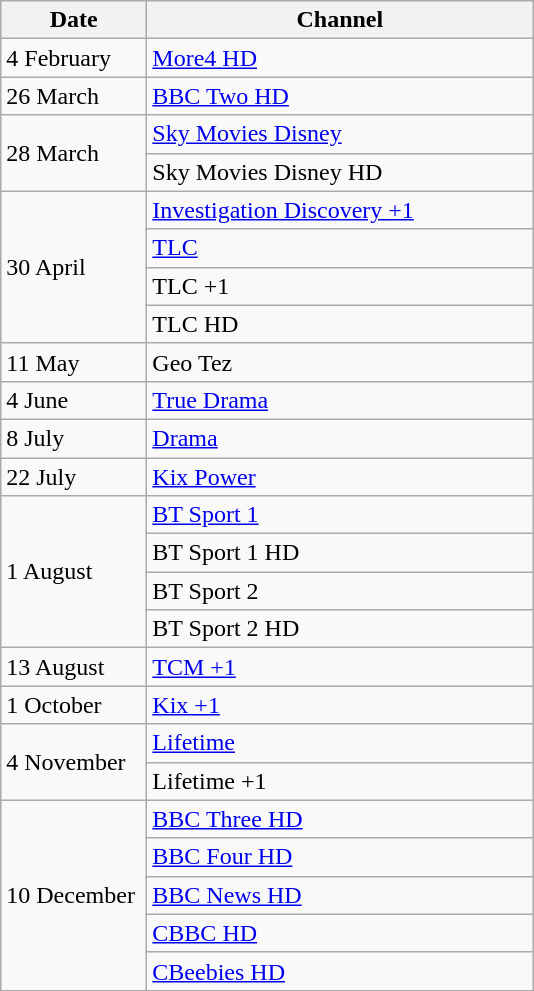<table class="wikitable">
<tr>
<th width=90>Date</th>
<th width=250>Channel</th>
</tr>
<tr>
<td>4 February</td>
<td><a href='#'>More4 HD</a></td>
</tr>
<tr>
<td>26 March</td>
<td><a href='#'>BBC Two HD</a></td>
</tr>
<tr>
<td rowspan=2>28 March</td>
<td><a href='#'>Sky Movies Disney</a></td>
</tr>
<tr>
<td>Sky Movies Disney HD</td>
</tr>
<tr>
<td rowspan=4>30 April</td>
<td><a href='#'>Investigation Discovery +1</a></td>
</tr>
<tr>
<td><a href='#'>TLC</a></td>
</tr>
<tr>
<td>TLC +1</td>
</tr>
<tr>
<td>TLC HD</td>
</tr>
<tr>
<td>11 May</td>
<td>Geo Tez</td>
</tr>
<tr>
<td>4 June</td>
<td><a href='#'>True Drama</a></td>
</tr>
<tr>
<td>8 July</td>
<td><a href='#'>Drama</a></td>
</tr>
<tr>
<td>22 July</td>
<td><a href='#'>Kix Power</a></td>
</tr>
<tr>
<td rowspan=4>1 August</td>
<td><a href='#'>BT Sport 1</a></td>
</tr>
<tr>
<td>BT Sport 1 HD</td>
</tr>
<tr>
<td>BT Sport 2</td>
</tr>
<tr>
<td>BT Sport 2 HD</td>
</tr>
<tr>
<td>13 August</td>
<td><a href='#'>TCM +1</a></td>
</tr>
<tr>
<td>1 October</td>
<td><a href='#'>Kix +1</a></td>
</tr>
<tr>
<td rowspan=2>4 November</td>
<td><a href='#'>Lifetime</a></td>
</tr>
<tr>
<td>Lifetime +1</td>
</tr>
<tr>
<td rowspan=5>10 December</td>
<td><a href='#'>BBC Three HD</a></td>
</tr>
<tr>
<td><a href='#'>BBC Four HD</a></td>
</tr>
<tr>
<td><a href='#'>BBC News HD</a></td>
</tr>
<tr>
<td><a href='#'>CBBC HD</a></td>
</tr>
<tr>
<td><a href='#'>CBeebies HD</a></td>
</tr>
</table>
